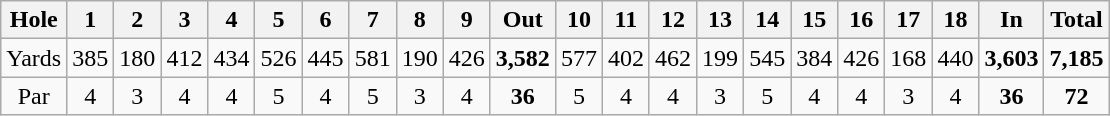<table class="wikitable" style="text-align:center">
<tr>
<th>Hole</th>
<th>1</th>
<th>2</th>
<th>3</th>
<th>4</th>
<th>5</th>
<th>6</th>
<th>7</th>
<th>8</th>
<th>9</th>
<th>Out</th>
<th>10</th>
<th>11</th>
<th>12</th>
<th>13</th>
<th>14</th>
<th>15</th>
<th>16</th>
<th>17</th>
<th>18</th>
<th>In</th>
<th>Total</th>
</tr>
<tr>
<td align=center>Yards</td>
<td>385</td>
<td>180</td>
<td>412</td>
<td>434</td>
<td>526</td>
<td>445</td>
<td>581</td>
<td>190</td>
<td>426</td>
<td><strong>3,582</strong></td>
<td>577</td>
<td>402</td>
<td>462</td>
<td>199</td>
<td>545</td>
<td>384</td>
<td>426</td>
<td>168</td>
<td>440</td>
<td><strong>3,603</strong></td>
<td><strong>7,185</strong></td>
</tr>
<tr>
<td align=center>Par</td>
<td>4</td>
<td>3</td>
<td>4</td>
<td>4</td>
<td>5</td>
<td>4</td>
<td>5</td>
<td>3</td>
<td>4</td>
<td><strong>36</strong></td>
<td>5</td>
<td>4</td>
<td>4</td>
<td>3</td>
<td>5</td>
<td>4</td>
<td>4</td>
<td>3</td>
<td>4</td>
<td><strong>36</strong></td>
<td><strong>72</strong></td>
</tr>
</table>
